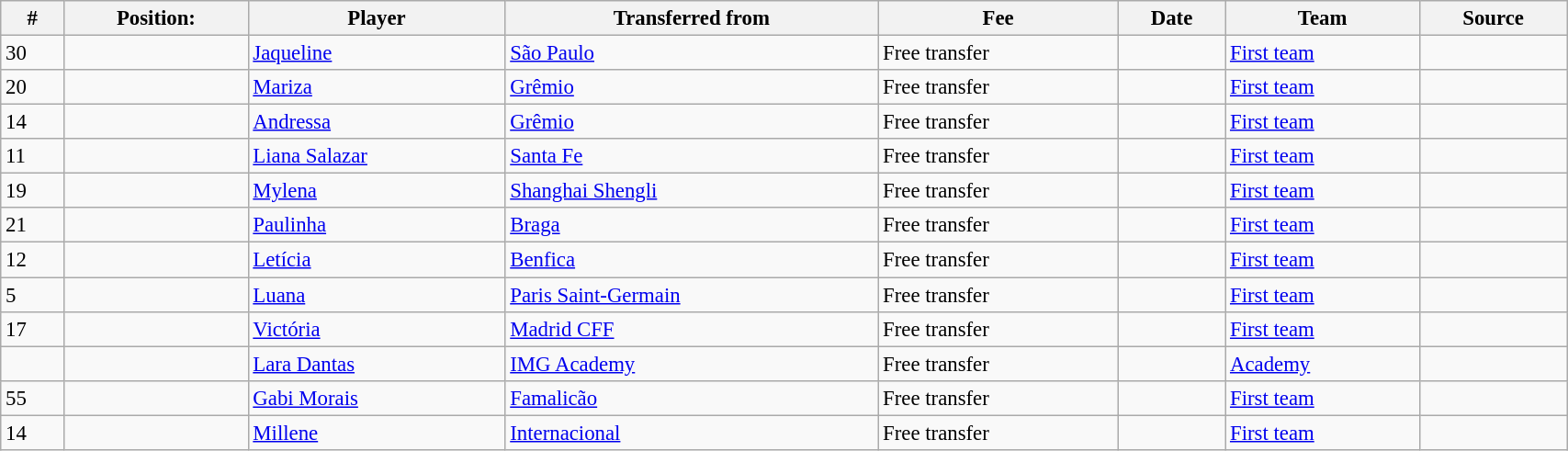<table class="wikitable sortable" style="width:90%; text-align:center; font-size:95%; text-align:left;">
<tr>
<th><strong>#</strong></th>
<th><strong>Position:</strong></th>
<th><strong>Player</strong></th>
<th><strong>Transferred from</strong></th>
<th><strong>Fee</strong></th>
<th><strong>Date</strong></th>
<th><strong>Team</strong></th>
<th><strong>Source</strong></th>
</tr>
<tr>
<td>30</td>
<td></td>
<td> <a href='#'>Jaqueline</a></td>
<td> <a href='#'>São Paulo</a></td>
<td>Free transfer </td>
<td></td>
<td><a href='#'>First team</a></td>
<td></td>
</tr>
<tr>
<td>20</td>
<td></td>
<td> <a href='#'>Mariza</a></td>
<td> <a href='#'>Grêmio</a></td>
<td>Free transfer </td>
<td></td>
<td><a href='#'>First team</a></td>
<td></td>
</tr>
<tr>
<td>14</td>
<td></td>
<td> <a href='#'>Andressa</a></td>
<td> <a href='#'>Grêmio</a></td>
<td>Free transfer </td>
<td></td>
<td><a href='#'>First team</a></td>
<td></td>
</tr>
<tr>
<td>11</td>
<td></td>
<td> <a href='#'>Liana Salazar</a></td>
<td> <a href='#'>Santa Fe</a></td>
<td>Free transfer </td>
<td></td>
<td><a href='#'>First team</a></td>
<td></td>
</tr>
<tr>
<td>19</td>
<td></td>
<td> <a href='#'>Mylena</a></td>
<td> <a href='#'>Shanghai Shengli</a></td>
<td>Free transfer </td>
<td></td>
<td><a href='#'>First team</a></td>
<td></td>
</tr>
<tr>
<td>21</td>
<td></td>
<td> <a href='#'>Paulinha</a></td>
<td> <a href='#'>Braga</a></td>
<td>Free transfer </td>
<td></td>
<td><a href='#'>First team</a></td>
<td></td>
</tr>
<tr>
<td>12</td>
<td></td>
<td> <a href='#'>Letícia</a></td>
<td> <a href='#'>Benfica</a></td>
<td>Free transfer </td>
<td></td>
<td><a href='#'>First team</a></td>
<td></td>
</tr>
<tr>
<td>5</td>
<td></td>
<td> <a href='#'>Luana</a></td>
<td> <a href='#'>Paris Saint-Germain</a></td>
<td>Free transfer </td>
<td></td>
<td><a href='#'>First team</a></td>
<td></td>
</tr>
<tr>
<td>17</td>
<td></td>
<td> <a href='#'>Victória</a></td>
<td> <a href='#'>Madrid CFF</a></td>
<td>Free transfer </td>
<td></td>
<td><a href='#'>First team</a></td>
<td></td>
</tr>
<tr>
<td></td>
<td></td>
<td> <a href='#'>Lara Dantas</a></td>
<td> <a href='#'>IMG Academy</a></td>
<td>Free transfer</td>
<td></td>
<td><a href='#'>Academy</a></td>
<td></td>
</tr>
<tr>
<td>55</td>
<td></td>
<td> <a href='#'>Gabi Morais</a></td>
<td> <a href='#'>Famalicão</a></td>
<td>Free transfer </td>
<td></td>
<td><a href='#'>First team</a></td>
<td></td>
</tr>
<tr>
<td>14</td>
<td></td>
<td> <a href='#'>Millene</a></td>
<td> <a href='#'>Internacional</a></td>
<td>Free transfer </td>
<td></td>
<td><a href='#'>First team</a></td>
<td></td>
</tr>
</table>
